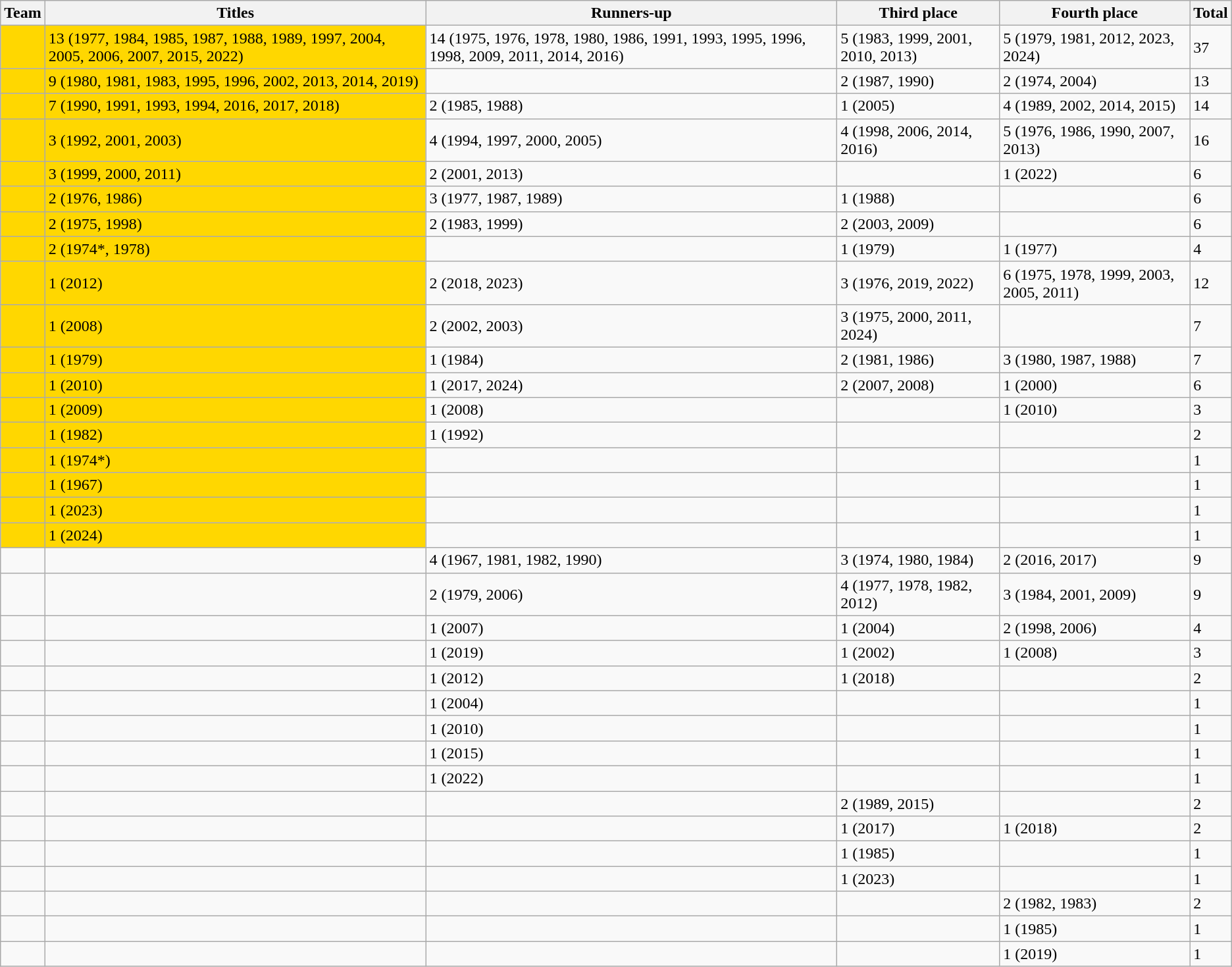<table class=wikitable>
<tr>
<th>Team</th>
<th>Titles</th>
<th>Runners-up</th>
<th>Third place</th>
<th>Fourth place</th>
<th>Total</th>
</tr>
<tr>
<td bgcolor=gold></td>
<td bgcolor=gold>13 (1977, 1984, 1985, 1987, 1988, 1989, 1997, 2004, 2005, 2006, 2007, 2015, 2022)</td>
<td>14 (1975, 1976, 1978, 1980, 1986, 1991, 1993, 1995, 1996, 1998, 2009, 2011, 2014, 2016)</td>
<td>5 (1983, 1999, 2001, 2010, 2013)</td>
<td>5 (1979, 1981, 2012, 2023, 2024)</td>
<td>37</td>
</tr>
<tr>
<td bgcolor=gold></td>
<td bgcolor=gold>9 (1980, 1981, 1983, 1995, 1996, 2002, 2013, 2014, 2019)</td>
<td></td>
<td>2 (1987, 1990)</td>
<td>2 (1974, 2004)</td>
<td>13</td>
</tr>
<tr>
<td bgcolor=gold></td>
<td bgcolor=gold>7 (1990, 1991, 1993, 1994, 2016, 2017, 2018)</td>
<td>2 (1985, 1988)</td>
<td>1 (2005)</td>
<td>4 (1989, 2002, 2014, 2015)</td>
<td>14</td>
</tr>
<tr>
<td bgcolor=gold></td>
<td bgcolor=gold>3 (1992, 2001, 2003)</td>
<td>4 (1994, 1997, 2000, 2005)</td>
<td>4 (1998, 2006, 2014, 2016)</td>
<td>5 (1976, 1986, 1990, 2007, 2013)</td>
<td>16</td>
</tr>
<tr>
<td bgcolor=gold></td>
<td bgcolor=gold>3 (1999, 2000, 2011)</td>
<td>2 (2001, 2013)</td>
<td></td>
<td>1 (2022)</td>
<td>6</td>
</tr>
<tr>
<td bgcolor=gold></td>
<td bgcolor=gold>2 (1976, 1986)</td>
<td>3 (1977, 1987, 1989)</td>
<td>1 (1988)</td>
<td></td>
<td>6</td>
</tr>
<tr>
<td bgcolor=gold></td>
<td bgcolor=gold>2 (1975, 1998)</td>
<td>2 (1983, 1999)</td>
<td>2 (2003, 2009)</td>
<td></td>
<td>6</td>
</tr>
<tr>
<td bgcolor=gold></td>
<td bgcolor=gold>2 (1974*, 1978)</td>
<td></td>
<td>1 (1979)</td>
<td>1 (1977)</td>
<td>4</td>
</tr>
<tr>
<td bgcolor="gold"></td>
<td bgcolor="gold">1 (2012)</td>
<td>2 (2018, 2023)</td>
<td>3 (1976, 2019, 2022)</td>
<td>6 (1975, 1978, 1999, 2003, 2005, 2011)</td>
<td>12</td>
</tr>
<tr>
<td bgcolor=gold></td>
<td bgcolor=gold>1 (2008)</td>
<td>2 (2002, 2003)</td>
<td>3 (1975, 2000, 2011, 2024)</td>
<td></td>
<td>7</td>
</tr>
<tr>
<td bgcolor=gold></td>
<td bgcolor=gold>1 (1979)</td>
<td>1 (1984)</td>
<td>2 (1981, 1986)</td>
<td>3 (1980, 1987, 1988)</td>
<td>7</td>
</tr>
<tr>
<td bgcolor=gold></td>
<td bgcolor=gold>1 (2010)</td>
<td>1 (2017, 2024)</td>
<td>2 (2007, 2008)</td>
<td>1 (2000)</td>
<td>6</td>
</tr>
<tr>
<td bgcolor=gold></td>
<td bgcolor=gold>1 (2009)</td>
<td>1 (2008)</td>
<td></td>
<td>1 (2010)</td>
<td>3</td>
</tr>
<tr>
<td bgcolor=gold></td>
<td bgcolor=gold>1 (1982)</td>
<td>1 (1992)</td>
<td></td>
<td></td>
<td>2</td>
</tr>
<tr>
<td bgcolor=gold></td>
<td bgcolor=gold>1 (1974*)</td>
<td></td>
<td></td>
<td></td>
<td>1</td>
</tr>
<tr>
<td bgcolor=gold></td>
<td bgcolor=gold>1 (1967)</td>
<td></td>
<td></td>
<td></td>
<td>1</td>
</tr>
<tr>
<td bgcolor=gold></td>
<td bgcolor=gold>1 (2023)</td>
<td></td>
<td></td>
<td></td>
<td>1</td>
</tr>
<tr>
<td bgcolor=gold></td>
<td bgcolor=gold>1 (2024)</td>
<td></td>
<td></td>
<td></td>
<td>1</td>
</tr>
<tr>
<td></td>
<td></td>
<td>4 (1967, 1981, 1982, 1990)</td>
<td>3 (1974, 1980, 1984)</td>
<td>2 (2016, 2017)</td>
<td>9</td>
</tr>
<tr>
<td></td>
<td></td>
<td>2 (1979, 2006)</td>
<td>4 (1977, 1978, 1982, 2012)</td>
<td>3 (1984, 2001, 2009)</td>
<td>9</td>
</tr>
<tr>
<td></td>
<td></td>
<td>1 (2007)</td>
<td>1 (2004)</td>
<td>2 (1998, 2006)</td>
<td>4</td>
</tr>
<tr>
<td></td>
<td></td>
<td>1 (2019)</td>
<td>1 (2002)</td>
<td>1 (2008)</td>
<td>3</td>
</tr>
<tr>
<td></td>
<td></td>
<td>1 (2012)</td>
<td>1 (2018)</td>
<td></td>
<td>2</td>
</tr>
<tr>
<td></td>
<td></td>
<td>1 (2004)</td>
<td></td>
<td></td>
<td>1</td>
</tr>
<tr>
<td></td>
<td></td>
<td>1 (2010)</td>
<td></td>
<td></td>
<td>1</td>
</tr>
<tr>
<td></td>
<td></td>
<td>1 (2015)</td>
<td></td>
<td></td>
<td>1</td>
</tr>
<tr>
<td></td>
<td></td>
<td>1 (2022)</td>
<td></td>
<td></td>
<td>1</td>
</tr>
<tr>
<td></td>
<td></td>
<td></td>
<td>2 (1989, 2015)</td>
<td></td>
<td>2</td>
</tr>
<tr>
<td></td>
<td></td>
<td></td>
<td>1 (2017)</td>
<td>1 (2018)</td>
<td>2</td>
</tr>
<tr>
<td></td>
<td></td>
<td></td>
<td>1 (1985)</td>
<td></td>
<td>1</td>
</tr>
<tr>
<td></td>
<td></td>
<td></td>
<td>1 (2023)</td>
<td></td>
<td>1</td>
</tr>
<tr>
<td></td>
<td></td>
<td></td>
<td></td>
<td>2 (1982, 1983)</td>
<td>2</td>
</tr>
<tr>
<td></td>
<td></td>
<td></td>
<td></td>
<td>1 (1985)</td>
<td>1</td>
</tr>
<tr>
<td></td>
<td></td>
<td></td>
<td></td>
<td>1 (2019)</td>
<td>1</td>
</tr>
</table>
